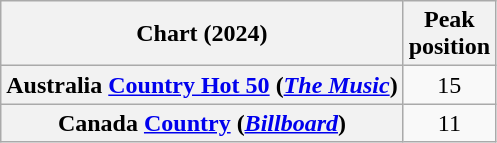<table class="wikitable sortable plainrowheaders" style="text-align:center;">
<tr>
<th scope="col">Chart (2024)</th>
<th scope="col">Peak<br>position</th>
</tr>
<tr>
<th scope="row">Australia <a href='#'>Country Hot 50</a> (<em><a href='#'>The Music</a></em>)</th>
<td>15</td>
</tr>
<tr>
<th scope="row">Canada <a href='#'>Country</a> (<em><a href='#'>Billboard</a></em>)</th>
<td>11</td>
</tr>
</table>
